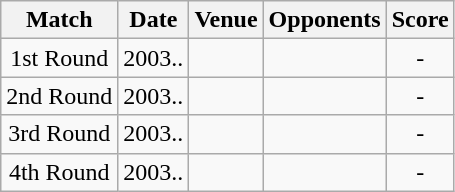<table class="wikitable" style="text-align:center;">
<tr>
<th>Match</th>
<th>Date</th>
<th>Venue</th>
<th>Opponents</th>
<th>Score</th>
</tr>
<tr>
<td>1st Round</td>
<td>2003..</td>
<td><a href='#'></a></td>
<td><a href='#'></a></td>
<td>-</td>
</tr>
<tr>
<td>2nd Round</td>
<td>2003..</td>
<td><a href='#'></a></td>
<td><a href='#'></a></td>
<td>-</td>
</tr>
<tr>
<td>3rd Round</td>
<td>2003..</td>
<td><a href='#'></a></td>
<td><a href='#'></a></td>
<td>-</td>
</tr>
<tr>
<td>4th Round</td>
<td>2003..</td>
<td><a href='#'></a></td>
<td><a href='#'></a></td>
<td>-</td>
</tr>
</table>
